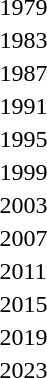<table>
<tr style="vertical-align:top;">
<td>1979<br></td>
<td> </td>
<td> </td>
<td> </td>
</tr>
<tr style="vertical-align:top;">
<td>1983<br></td>
<td> </td>
<td> </td>
<td> </td>
</tr>
<tr style="vertical-align:top;">
<td>1987<br></td>
<td> </td>
<td> </td>
<td> </td>
</tr>
<tr style="vertical-align:top;">
<td>1991<br></td>
<td> </td>
<td> </td>
<td> </td>
</tr>
<tr style="vertical-align:top;">
<td>1995<br></td>
<td> </td>
<td> </td>
<td> </td>
</tr>
<tr style="vertical-align:top;">
<td>1999<br></td>
<td> </td>
<td> </td>
<td> </td>
</tr>
<tr style="vertical-align:top;">
<td>2003<br></td>
<td> </td>
<td> </td>
<td> </td>
</tr>
<tr style="vertical-align:top;">
<td>2007<br></td>
<td> </td>
<td> </td>
<td> </td>
</tr>
<tr style="vertical-align:top;">
<td>2011<br></td>
<td> </td>
<td> </td>
<td> </td>
</tr>
<tr style="vertical-align:top;">
<td>2015<br></td>
<td> </td>
<td> </td>
<td> </td>
</tr>
<tr style="vertical-align:top;">
<td>2019<br></td>
<td> </td>
<td> </td>
<td> </td>
</tr>
<tr style="vertical-align:top;">
<td>2023<br></td>
<td> </td>
<td> </td>
<td> </td>
</tr>
</table>
